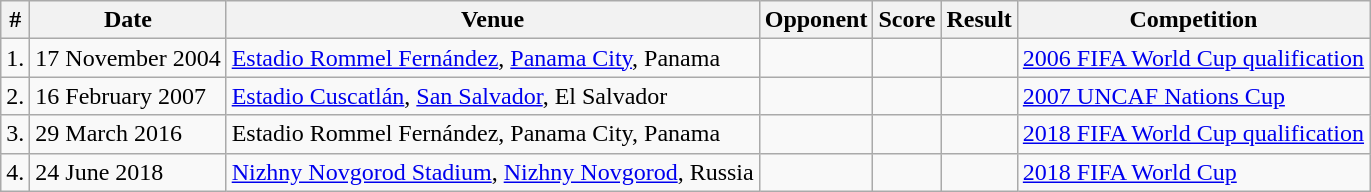<table class="wikitable">
<tr>
<th>#</th>
<th>Date</th>
<th>Venue</th>
<th>Opponent</th>
<th>Score</th>
<th>Result</th>
<th>Competition</th>
</tr>
<tr>
<td>1.</td>
<td>17 November 2004</td>
<td><a href='#'>Estadio Rommel Fernández</a>, <a href='#'>Panama City</a>, Panama</td>
<td></td>
<td></td>
<td></td>
<td><a href='#'>2006 FIFA World Cup qualification</a></td>
</tr>
<tr>
<td>2.</td>
<td>16 February 2007</td>
<td><a href='#'>Estadio Cuscatlán</a>, <a href='#'>San Salvador</a>, El Salvador</td>
<td></td>
<td></td>
<td></td>
<td><a href='#'>2007 UNCAF Nations Cup</a></td>
</tr>
<tr>
<td>3.</td>
<td>29 March 2016</td>
<td>Estadio Rommel Fernández, Panama City, Panama</td>
<td></td>
<td></td>
<td></td>
<td><a href='#'>2018 FIFA World Cup qualification</a></td>
</tr>
<tr>
<td>4.</td>
<td>24 June 2018</td>
<td><a href='#'>Nizhny Novgorod Stadium</a>, <a href='#'>Nizhny Novgorod</a>, Russia</td>
<td></td>
<td></td>
<td></td>
<td><a href='#'>2018 FIFA World Cup</a></td>
</tr>
</table>
